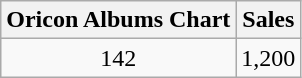<table class="wikitable">
<tr>
<th>Oricon Albums Chart</th>
<th>Sales</th>
</tr>
<tr style="text-align:center;">
<td>142</td>
<td>1,200</td>
</tr>
</table>
